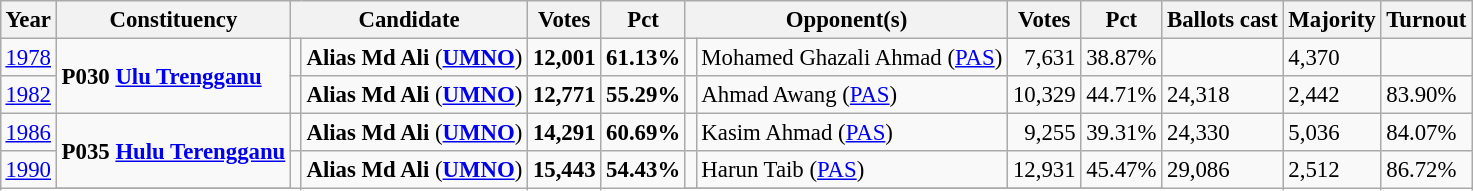<table class="wikitable" style="margin:0.5em ; font-size:95%">
<tr>
<th>Year</th>
<th>Constituency</th>
<th colspan=2>Candidate</th>
<th>Votes</th>
<th>Pct</th>
<th colspan=2>Opponent(s)</th>
<th>Votes</th>
<th>Pct</th>
<th>Ballots cast</th>
<th>Majority</th>
<th>Turnout</th>
</tr>
<tr>
<td><a href='#'>1978</a></td>
<td rowspan=2><strong>P030 <a href='#'>Ulu Trengganu</a></strong></td>
<td></td>
<td><strong>Alias Md Ali</strong> (<a href='#'><strong>UMNO</strong></a>)</td>
<td align="right"><strong>12,001</strong></td>
<td><strong>61.13%</strong></td>
<td></td>
<td>Mohamed Ghazali Ahmad (<a href='#'>PAS</a>)</td>
<td align="right">7,631</td>
<td>38.87%</td>
<td></td>
<td>4,370</td>
<td></td>
</tr>
<tr>
<td><a href='#'>1982</a></td>
<td></td>
<td><strong>Alias Md Ali</strong> (<a href='#'><strong>UMNO</strong></a>)</td>
<td align="right"><strong>12,771</strong></td>
<td><strong>55.29%</strong></td>
<td></td>
<td>Ahmad Awang (<a href='#'>PAS</a>)</td>
<td align="right">10,329</td>
<td>44.71%</td>
<td>24,318</td>
<td>2,442</td>
<td>83.90%</td>
</tr>
<tr>
<td><a href='#'>1986</a></td>
<td rowspan=2><strong>P035 <a href='#'>Hulu Terengganu</a></strong></td>
<td></td>
<td><strong>Alias Md Ali</strong> (<a href='#'><strong>UMNO</strong></a>)</td>
<td align="right"><strong>14,291</strong></td>
<td><strong>60.69%</strong></td>
<td></td>
<td>Kasim Ahmad (<a href='#'>PAS</a>)</td>
<td align="right">9,255</td>
<td>39.31%</td>
<td>24,330</td>
<td>5,036</td>
<td>84.07%</td>
</tr>
<tr>
<td rowspan=2><a href='#'>1990</a></td>
<td rowspan=2 ></td>
<td rowspan=2><strong>Alias Md Ali</strong> (<a href='#'><strong>UMNO</strong></a>)</td>
<td rowspan=2 align="right"><strong>15,443</strong></td>
<td rowspan=2><strong>54.43%</strong></td>
<td></td>
<td>Harun Taib (<a href='#'>PAS</a>)</td>
<td align="right">12,931</td>
<td>45.47%</td>
<td rowspan=2>29,086</td>
<td rowspan=2>2,512</td>
<td rowspan=2>86.72%</td>
</tr>
<tr>
</tr>
</table>
